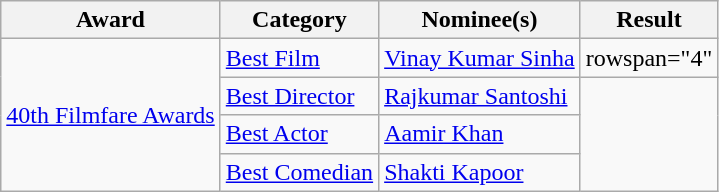<table class="wikitable">
<tr>
<th>Award</th>
<th>Category</th>
<th>Nominee(s)</th>
<th>Result</th>
</tr>
<tr>
<td rowspan=4><a href='#'>40th Filmfare Awards</a></td>
<td><a href='#'>Best Film</a></td>
<td><a href='#'>Vinay Kumar Sinha</a></td>
<td>rowspan="4"</td>
</tr>
<tr>
<td><a href='#'>Best Director</a></td>
<td><a href='#'>Rajkumar Santoshi</a></td>
</tr>
<tr>
<td><a href='#'>Best Actor</a></td>
<td><a href='#'>Aamir Khan</a></td>
</tr>
<tr>
<td><a href='#'>Best Comedian</a></td>
<td><a href='#'>Shakti Kapoor</a></td>
</tr>
</table>
